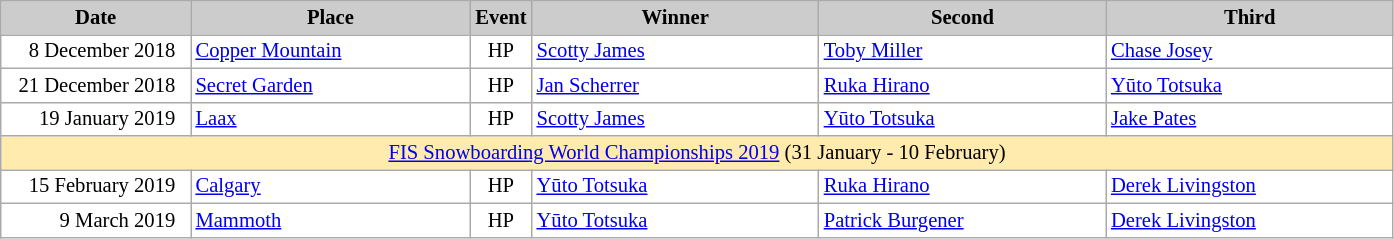<table class="wikitable plainrowheaders" style="background:#fff; font-size:86%; line-height:16px; border:grey solid 1px; border-collapse:collapse;">
<tr>
<th scope="col" style="background:#ccc; width:120px;">Date</th>
<th scope="col" style="background:#ccc; width:180px;">Place</th>
<th scope="col" style="background:#ccc; width:30px;">Event</th>
<th scope="col" style="background:#ccc; width:185px;">Winner</th>
<th scope="col" style="background:#ccc; width:185px;">Second</th>
<th scope="col" style="background:#ccc; width:185px;">Third</th>
</tr>
<tr>
<td align="right">8 December 2018  </td>
<td> <a href='#'>Copper Mountain</a></td>
<td align="center">HP</td>
<td> <a href='#'>Scotty James</a></td>
<td> <a href='#'>Toby Miller</a></td>
<td> <a href='#'>Chase Josey</a></td>
</tr>
<tr>
<td align="right">21 December 2018  </td>
<td> <a href='#'>Secret Garden</a></td>
<td align="center">HP</td>
<td> <a href='#'>Jan Scherrer</a></td>
<td> <a href='#'>Ruka Hirano</a></td>
<td> <a href='#'>Yūto Totsuka</a></td>
</tr>
<tr>
<td align="right">19 January 2019  </td>
<td> <a href='#'>Laax</a></td>
<td align="center">HP</td>
<td> <a href='#'>Scotty James</a></td>
<td> <a href='#'>Yūto Totsuka</a></td>
<td> <a href='#'>Jake Pates</a></td>
</tr>
<tr style="background:#FFEBAD">
<td colspan="6" align="middle"><a href='#'>FIS Snowboarding World Championships 2019</a>  (31 January - 10 February)</td>
</tr>
<tr>
<td align="right">15 February 2019  </td>
<td> <a href='#'>Calgary</a></td>
<td align="center">HP</td>
<td> <a href='#'>Yūto Totsuka</a></td>
<td> <a href='#'>Ruka Hirano</a></td>
<td> <a href='#'>Derek Livingston</a></td>
</tr>
<tr>
<td align="right">9 March 2019  </td>
<td> <a href='#'>Mammoth</a></td>
<td align="center">HP</td>
<td> <a href='#'>Yūto Totsuka</a></td>
<td> <a href='#'>Patrick Burgener</a></td>
<td> <a href='#'>Derek Livingston</a></td>
</tr>
</table>
